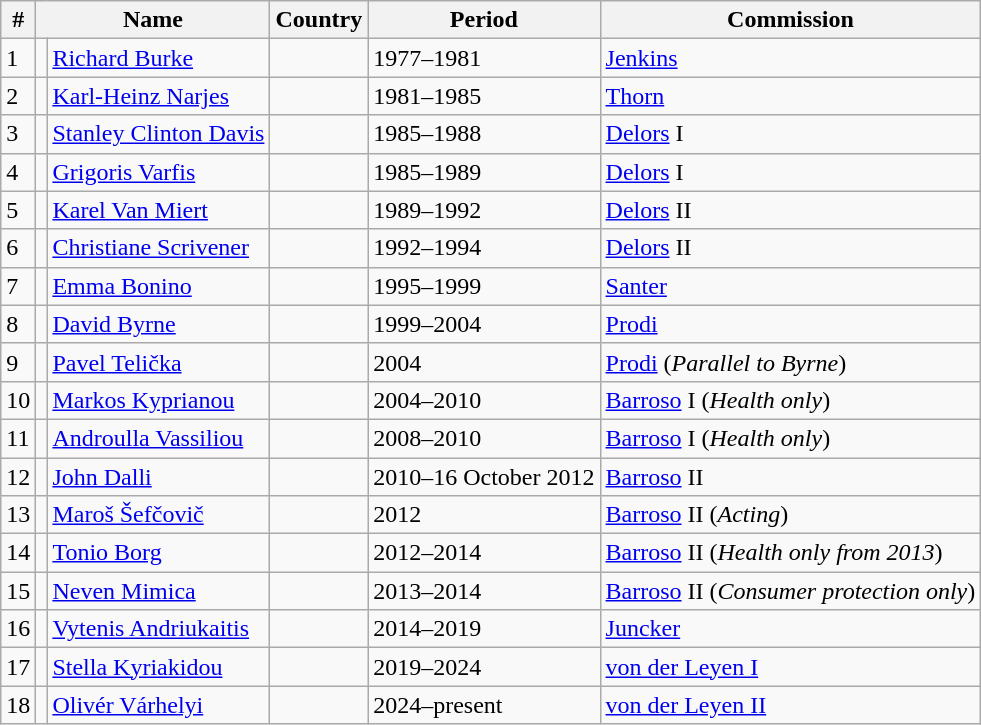<table class="wikitable">
<tr>
<th>#</th>
<th colspan=2>Name</th>
<th>Country</th>
<th>Period</th>
<th>Commission</th>
</tr>
<tr>
<td>1</td>
<td></td>
<td><a href='#'>Richard Burke</a></td>
<td></td>
<td>1977–1981</td>
<td><a href='#'>Jenkins</a></td>
</tr>
<tr>
<td>2</td>
<td></td>
<td><a href='#'>Karl-Heinz Narjes</a></td>
<td></td>
<td>1981–1985</td>
<td><a href='#'>Thorn</a></td>
</tr>
<tr>
<td>3</td>
<td></td>
<td><a href='#'>Stanley Clinton Davis</a></td>
<td></td>
<td>1985–1988</td>
<td><a href='#'>Delors</a> I</td>
</tr>
<tr>
<td>4</td>
<td></td>
<td><a href='#'>Grigoris Varfis</a></td>
<td></td>
<td>1985–1989</td>
<td><a href='#'>Delors</a> I</td>
</tr>
<tr>
<td>5</td>
<td></td>
<td><a href='#'>Karel Van Miert</a></td>
<td></td>
<td>1989–1992</td>
<td><a href='#'>Delors</a> II</td>
</tr>
<tr>
<td>6</td>
<td></td>
<td><a href='#'>Christiane Scrivener</a></td>
<td></td>
<td>1992–1994</td>
<td><a href='#'>Delors</a> II</td>
</tr>
<tr>
<td>7</td>
<td></td>
<td><a href='#'>Emma Bonino</a></td>
<td></td>
<td>1995–1999</td>
<td><a href='#'>Santer</a></td>
</tr>
<tr>
<td>8</td>
<td></td>
<td><a href='#'>David Byrne</a></td>
<td></td>
<td>1999–2004</td>
<td><a href='#'>Prodi</a></td>
</tr>
<tr>
<td>9</td>
<td></td>
<td><a href='#'>Pavel Telička</a></td>
<td></td>
<td>2004</td>
<td><a href='#'>Prodi</a> (<em>Parallel to Byrne</em>)</td>
</tr>
<tr>
<td>10</td>
<td></td>
<td><a href='#'>Markos Kyprianou</a></td>
<td></td>
<td>2004–2010</td>
<td><a href='#'>Barroso</a> I (<em>Health only</em>)</td>
</tr>
<tr>
<td>11</td>
<td></td>
<td><a href='#'>Androulla Vassiliou</a></td>
<td></td>
<td>2008–2010</td>
<td><a href='#'>Barroso</a> I (<em>Health only</em>)</td>
</tr>
<tr>
<td>12</td>
<td></td>
<td><a href='#'>John Dalli</a></td>
<td></td>
<td>2010–16 October 2012</td>
<td><a href='#'>Barroso</a> II</td>
</tr>
<tr>
<td>13</td>
<td></td>
<td><a href='#'>Maroš Šefčovič</a></td>
<td></td>
<td>2012</td>
<td><a href='#'>Barroso</a> II (<em>Acting</em>)</td>
</tr>
<tr>
<td>14</td>
<td></td>
<td><a href='#'>Tonio Borg</a></td>
<td></td>
<td>2012–2014</td>
<td><a href='#'>Barroso</a> II (<em>Health only from 2013</em>)</td>
</tr>
<tr>
<td>15</td>
<td></td>
<td><a href='#'>Neven Mimica</a></td>
<td></td>
<td>2013–2014</td>
<td><a href='#'>Barroso</a> II (<em>Consumer protection only</em>)</td>
</tr>
<tr>
<td>16</td>
<td></td>
<td><a href='#'>Vytenis Andriukaitis</a></td>
<td></td>
<td>2014–2019</td>
<td><a href='#'>Juncker</a></td>
</tr>
<tr>
<td>17</td>
<td></td>
<td><a href='#'>Stella Kyriakidou</a></td>
<td></td>
<td>2019–2024</td>
<td><a href='#'>von der Leyen I</a></td>
</tr>
<tr>
<td>18</td>
<td></td>
<td><a href='#'>Olivér Várhelyi</a></td>
<td></td>
<td>2024–present</td>
<td><a href='#'>von der Leyen II</a></td>
</tr>
</table>
